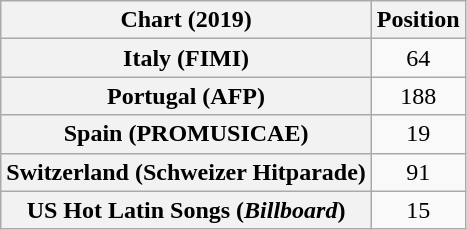<table class="wikitable sortable plainrowheaders" style="text-align:center">
<tr>
<th scope="col">Chart (2019)</th>
<th scope="col">Position</th>
</tr>
<tr>
<th scope="row">Italy (FIMI)</th>
<td>64</td>
</tr>
<tr>
<th scope="row">Portugal (AFP)</th>
<td>188</td>
</tr>
<tr>
<th scope="row">Spain (PROMUSICAE)</th>
<td>19</td>
</tr>
<tr>
<th scope="row">Switzerland (Schweizer Hitparade)</th>
<td>91</td>
</tr>
<tr>
<th scope="row">US Hot Latin Songs (<em>Billboard</em>)</th>
<td>15</td>
</tr>
</table>
